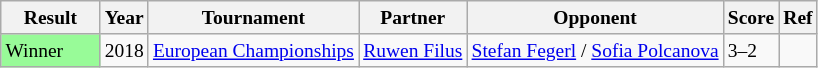<table class="wikitable" style="font-size:small;">
<tr>
<th style="width: 60px;">Result</th>
<th>Year</th>
<th>Tournament</th>
<th>Partner</th>
<th>Opponent</th>
<th>Score</th>
<th>Ref</th>
</tr>
<tr>
<td style="background: #98fb98;">Winner</td>
<td>2018</td>
<td><a href='#'>European Championships</a></td>
<td><a href='#'>Ruwen Filus</a></td>
<td> <a href='#'>Stefan Fegerl</a> / <a href='#'>Sofia Polcanova</a></td>
<td>3–2</td>
<td></td>
</tr>
</table>
